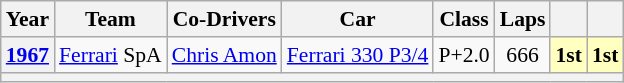<table class="wikitable" style="text-align:center; font-size:90%">
<tr>
<th>Year</th>
<th>Team</th>
<th>Co-Drivers</th>
<th>Car</th>
<th>Class</th>
<th>Laps</th>
<th></th>
<th></th>
</tr>
<tr>
<th><a href='#'>1967</a></th>
<td align=left> <a href='#'>Ferrari</a> SpA</td>
<td align=left> <a href='#'>Chris Amon</a></td>
<td align=left><a href='#'>Ferrari 330 P3/4</a></td>
<td>P+2.0</td>
<td>666</td>
<td style="background:#ffffbf;"><strong>1st</strong></td>
<td style="background:#ffffbf;"><strong>1st</strong></td>
</tr>
<tr>
<th colspan="8"></th>
</tr>
</table>
